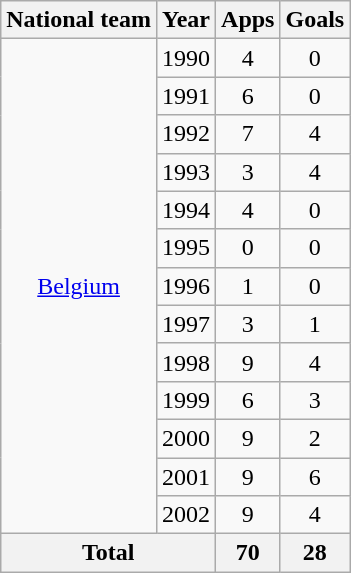<table class="wikitable" style="text-align:center">
<tr>
<th>National team</th>
<th>Year</th>
<th>Apps</th>
<th>Goals</th>
</tr>
<tr>
<td rowspan="13"><a href='#'>Belgium</a></td>
<td>1990</td>
<td>4</td>
<td>0</td>
</tr>
<tr>
<td>1991</td>
<td>6</td>
<td>0</td>
</tr>
<tr>
<td>1992</td>
<td>7</td>
<td>4</td>
</tr>
<tr>
<td>1993</td>
<td>3</td>
<td>4</td>
</tr>
<tr>
<td>1994</td>
<td>4</td>
<td>0</td>
</tr>
<tr>
<td>1995</td>
<td>0</td>
<td>0</td>
</tr>
<tr>
<td>1996</td>
<td>1</td>
<td>0</td>
</tr>
<tr>
<td>1997</td>
<td>3</td>
<td>1</td>
</tr>
<tr>
<td>1998</td>
<td>9</td>
<td>4</td>
</tr>
<tr>
<td>1999</td>
<td>6</td>
<td>3</td>
</tr>
<tr>
<td>2000</td>
<td>9</td>
<td>2</td>
</tr>
<tr>
<td>2001</td>
<td>9</td>
<td>6</td>
</tr>
<tr>
<td>2002</td>
<td>9</td>
<td>4</td>
</tr>
<tr>
<th colspan="2">Total</th>
<th>70</th>
<th>28</th>
</tr>
</table>
